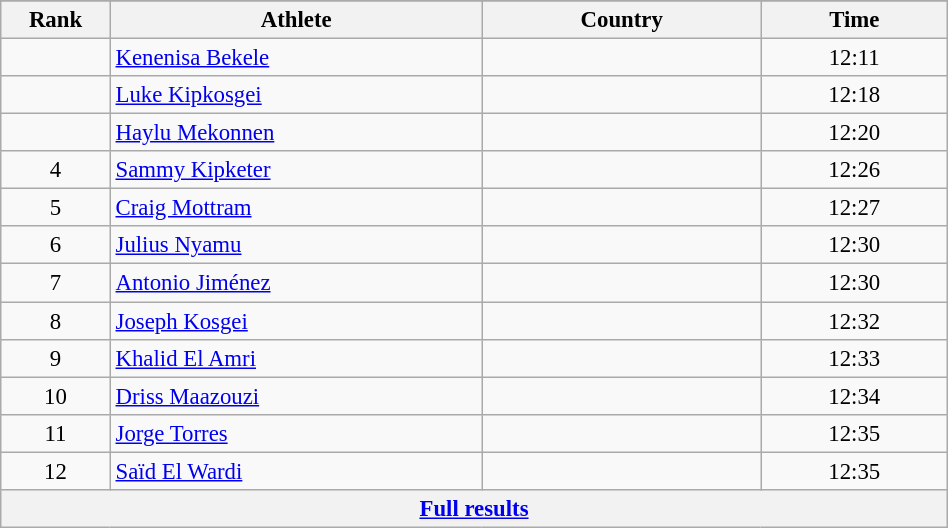<table class="wikitable sortable" style=" text-align:center; font-size:95%;" width="50%">
<tr>
</tr>
<tr>
<th width=5%>Rank</th>
<th width=20%>Athlete</th>
<th width=15%>Country</th>
<th width=10%>Time</th>
</tr>
<tr>
<td align=center></td>
<td align=left><a href='#'>Kenenisa Bekele</a></td>
<td align=left></td>
<td>12:11</td>
</tr>
<tr>
<td align=center></td>
<td align=left><a href='#'>Luke Kipkosgei</a></td>
<td align=left></td>
<td>12:18</td>
</tr>
<tr>
<td align=center></td>
<td align=left><a href='#'>Haylu Mekonnen</a></td>
<td align=left></td>
<td>12:20</td>
</tr>
<tr>
<td align=center>4</td>
<td align=left><a href='#'>Sammy Kipketer</a></td>
<td align=left></td>
<td>12:26</td>
</tr>
<tr>
<td align=center>5</td>
<td align=left><a href='#'>Craig Mottram</a></td>
<td align=left></td>
<td>12:27</td>
</tr>
<tr>
<td align=center>6</td>
<td align=left><a href='#'>Julius Nyamu</a></td>
<td align=left></td>
<td>12:30</td>
</tr>
<tr>
<td align=center>7</td>
<td align=left><a href='#'>Antonio Jiménez</a></td>
<td align=left></td>
<td>12:30</td>
</tr>
<tr>
<td align=center>8</td>
<td align=left><a href='#'>Joseph Kosgei</a></td>
<td align=left></td>
<td>12:32</td>
</tr>
<tr>
<td align=center>9</td>
<td align=left><a href='#'>Khalid El Amri</a></td>
<td align=left></td>
<td>12:33</td>
</tr>
<tr>
<td align=center>10</td>
<td align=left><a href='#'>Driss Maazouzi</a></td>
<td align=left></td>
<td>12:34</td>
</tr>
<tr>
<td align=center>11</td>
<td align=left><a href='#'>Jorge Torres</a></td>
<td align=left></td>
<td>12:35</td>
</tr>
<tr>
<td align=center>12</td>
<td align=left><a href='#'>Saïd El Wardi</a></td>
<td align=left></td>
<td>12:35</td>
</tr>
<tr class="sortbottom">
<th colspan=4 align=center><a href='#'>Full results</a></th>
</tr>
</table>
